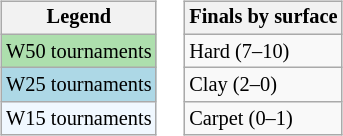<table>
<tr valign=top>
<td><br><table class="wikitable" style=font-size:85%;>
<tr>
<th>Legend</th>
</tr>
<tr style="background:#addfad;">
<td>W50 tournaments</td>
</tr>
<tr style="background:lightblue;">
<td>W25 tournaments</td>
</tr>
<tr style="background:#f0f8ff;">
<td>W15 tournaments</td>
</tr>
</table>
</td>
<td><br><table class="wikitable" style=font-size:85%;>
<tr>
<th>Finals by surface</th>
</tr>
<tr>
<td>Hard (7–10)</td>
</tr>
<tr>
<td>Clay (2–0)</td>
</tr>
<tr>
<td>Carpet (0–1)</td>
</tr>
</table>
</td>
</tr>
</table>
